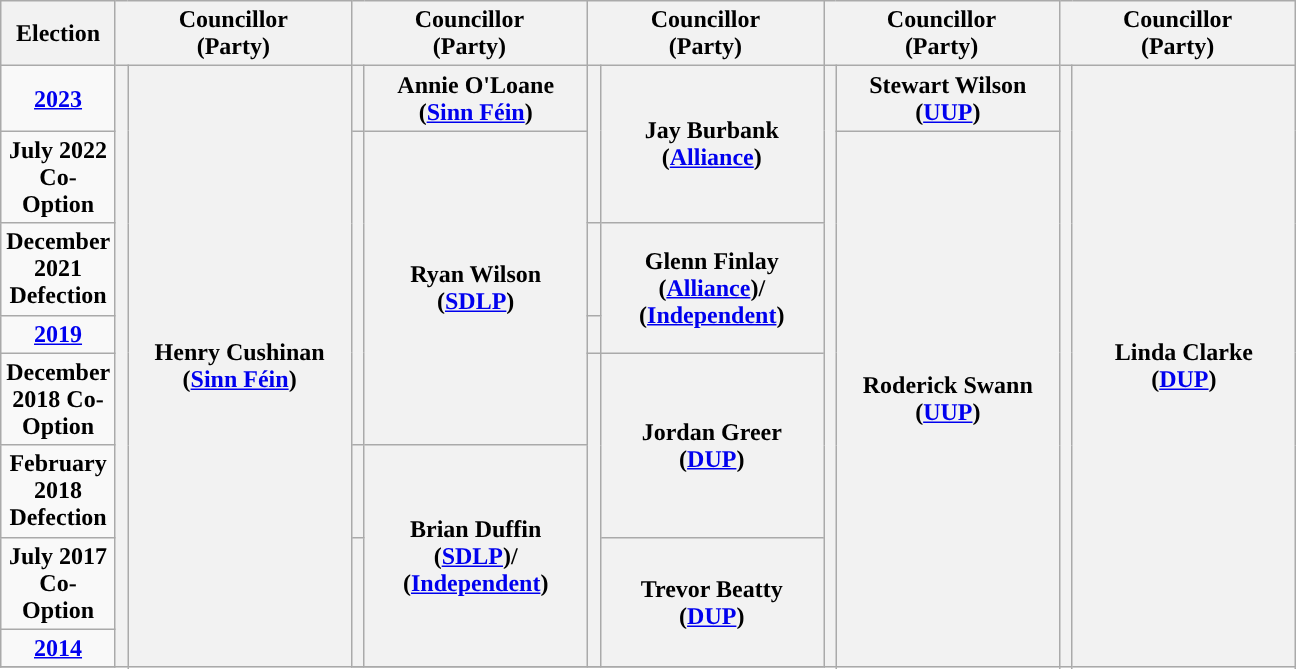<table class="wikitable" style="text-align:center">
<tr>
<th scope="col" width="50">Election</th>
<th scope="col" width="150" colspan = "2">Councillor<br> (Party)</th>
<th scope="col" width="150" colspan = "2">Councillor<br> (Party)</th>
<th scope="col" width="150" colspan = "2">Councillor<br> (Party)</th>
<th scope="col" width="150" colspan = "2">Councillor<br> (Party)</th>
<th scope="col" width="150" colspan = "2">Councillor<br> (Party)</th>
</tr>
<tr>
<td><strong><a href='#'>2023</a></strong></td>
<th rowspan="9" width="1" style="background-color: "></th>
<th rowspan = "9">Henry Cushinan <br> (<a href='#'>Sinn Féin</a>)</th>
<th rowspan="1" width="1" style="background-color: "></th>
<th rowspan = "1">Annie O'Loane <br> (<a href='#'>Sinn Féin</a>)</th>
<th rowspan="2" width="1" style="background-color: "></th>
<th rowspan = "2">Jay Burbank <br> (<a href='#'>Alliance</a>)</th>
<th rowspan="9" width="1" style="background-color: "></th>
<th rowspan = "1">Stewart Wilson <br> (<a href='#'>UUP</a>)</th>
<th rowspan="9" width="1" style="background-color: "></th>
<th rowspan = "9">Linda Clarke <br> (<a href='#'>DUP</a>)</th>
</tr>
<tr>
<td><strong>July 2022 Co-Option</strong></td>
<th rowspan="4" width="1" style="background-color: "></th>
<th rowspan = "4">Ryan Wilson <br> (<a href='#'>SDLP</a>)</th>
<th rowspan = "8">Roderick Swann <br> (<a href='#'>UUP</a>)</th>
</tr>
<tr>
<td><strong>December 2021 Defection</strong></td>
<th rowspan="1" width="1" style="background-color: "></th>
<th rowspan = "2">Glenn Finlay <br> (<a href='#'>Alliance</a>)/ <br> (<a href='#'>Independent</a>)</th>
</tr>
<tr>
<td><strong><a href='#'>2019</a></strong></td>
<th rowspan="1" width="1" style="background-color: "></th>
</tr>
<tr>
<td><strong>December 2018 Co-Option</strong></td>
<th rowspan="4" width="1" style="background-color: "></th>
<th rowspan = "2">Jordan Greer <br> (<a href='#'>DUP</a>)</th>
</tr>
<tr>
<td><strong>February 2018 Defection</strong></td>
<th rowspan="1" width="1" style="background-color: "></th>
<th rowspan = "3">Brian Duffin <br> (<a href='#'>SDLP</a>)/ <br> (<a href='#'>Independent</a>)</th>
</tr>
<tr>
<td><strong>July 2017 Co-Option</strong></td>
<th rowspan="2" width="1" style="background-color: "></th>
<th rowspan = "2">Trevor Beatty <br> (<a href='#'>DUP</a>)</th>
</tr>
<tr>
<td><strong><a href='#'>2014</a></strong></td>
</tr>
<tr>
</tr>
</table>
